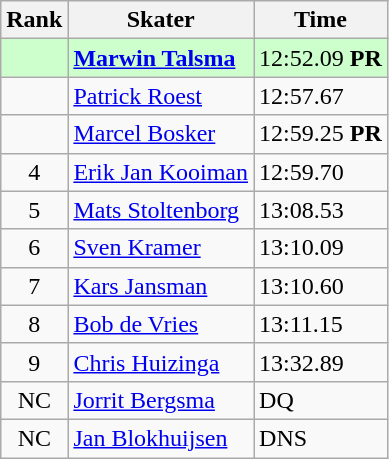<table class="wikitable">
<tr>
<th>Rank</th>
<th>Skater</th>
<th>Time</th>
</tr>
<tr bgcolor=ccffcc>
<td style="text-align:center"></td>
<td><strong><a href='#'>Marwin Talsma</a></strong></td>
<td>12:52.09 <strong>PR</strong></td>
</tr>
<tr>
<td style="text-align:center"></td>
<td><a href='#'>Patrick Roest</a></td>
<td>12:57.67</td>
</tr>
<tr>
<td style="text-align:center"></td>
<td><a href='#'>Marcel Bosker</a></td>
<td>12:59.25 <strong>PR</strong></td>
</tr>
<tr>
<td style="text-align:center">4</td>
<td><a href='#'>Erik Jan Kooiman</a></td>
<td>12:59.70</td>
</tr>
<tr>
<td style="text-align:center">5</td>
<td><a href='#'>Mats Stoltenborg</a></td>
<td>13:08.53</td>
</tr>
<tr>
<td style="text-align:center">6</td>
<td><a href='#'>Sven Kramer</a></td>
<td>13:10.09</td>
</tr>
<tr>
<td style="text-align:center">7</td>
<td><a href='#'>Kars Jansman</a></td>
<td>13:10.60</td>
</tr>
<tr>
<td style="text-align:center">8</td>
<td><a href='#'>Bob de Vries</a></td>
<td>13:11.15</td>
</tr>
<tr>
<td style="text-align:center">9</td>
<td><a href='#'>Chris Huizinga</a></td>
<td>13:32.89</td>
</tr>
<tr>
<td style="text-align:center">NC</td>
<td><a href='#'>Jorrit Bergsma</a></td>
<td>DQ</td>
</tr>
<tr>
<td style="text-align:center">NC</td>
<td><a href='#'>Jan Blokhuijsen</a></td>
<td>DNS</td>
</tr>
</table>
